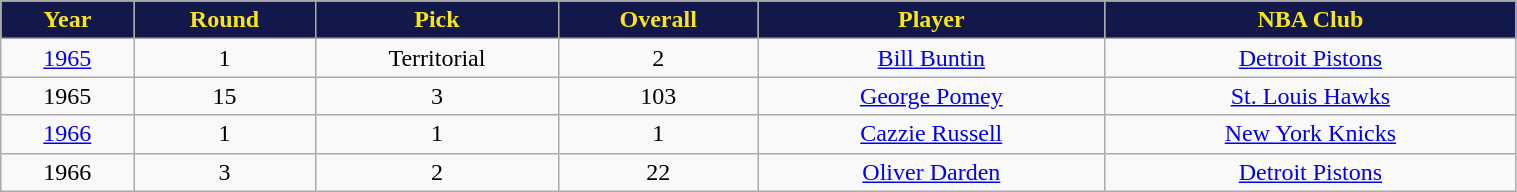<table class="wikitable" style="width:80%;">
<tr style="text-align:center; background:#121849; color:#f8e616;">
<td><strong>Year</strong></td>
<td><strong>Round</strong></td>
<td><strong>Pick</strong></td>
<td><strong>Overall</strong></td>
<td><strong>Player</strong></td>
<td><strong>NBA Club</strong></td>
</tr>
<tr style="text-align:center;" bgcolor="">
<td><a href='#'>1965</a></td>
<td>1</td>
<td>Territorial</td>
<td>2</td>
<td><a href='#'>Bill Buntin</a></td>
<td><a href='#'>Detroit Pistons</a></td>
</tr>
<tr style="text-align:center;" bgcolor="">
<td>1965</td>
<td>15</td>
<td>3</td>
<td>103</td>
<td><a href='#'>George Pomey</a></td>
<td><a href='#'>St. Louis Hawks</a></td>
</tr>
<tr style="text-align:center;" bgcolor="">
<td><a href='#'>1966</a></td>
<td>1</td>
<td>1</td>
<td>1</td>
<td><a href='#'>Cazzie Russell</a></td>
<td><a href='#'>New York Knicks</a></td>
</tr>
<tr style="text-align:center;" bgcolor="">
<td>1966</td>
<td>3</td>
<td>2</td>
<td>22</td>
<td><a href='#'>Oliver Darden</a></td>
<td><a href='#'>Detroit Pistons</a></td>
</tr>
</table>
